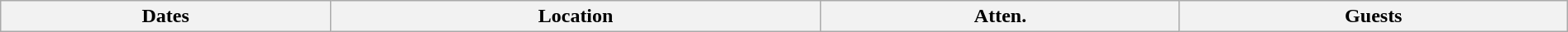<table class="wikitable" width="100%">
<tr>
<th>Dates</th>
<th>Location</th>
<th>Atten.</th>
<th>Guests<br></th>
</tr>
</table>
